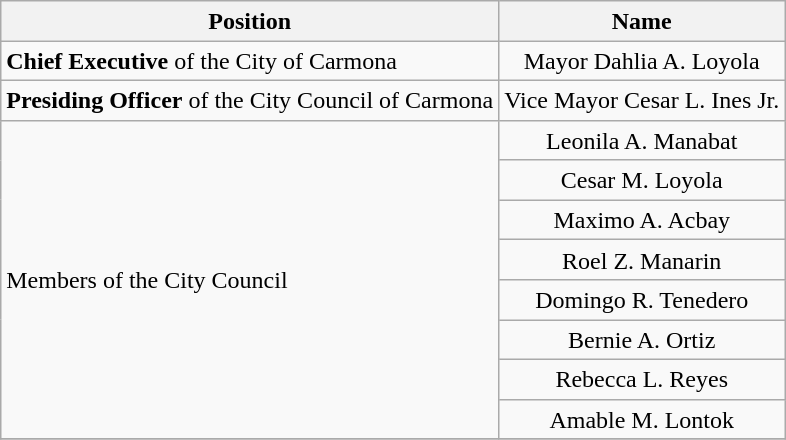<table class="wikitable" style="line-height:1.20em; font-size:100%;">
<tr>
<th>Position</th>
<th>Name</th>
</tr>
<tr>
<td><strong>Chief Executive</strong> of the City of Carmona</td>
<td style="text-align:center;">Mayor Dahlia A. Loyola</td>
</tr>
<tr>
<td><strong>Presiding Officer</strong> of the City Council of Carmona</td>
<td style="text-align:center;">Vice Mayor Cesar L. Ines Jr.</td>
</tr>
<tr>
<td rowspan="8">Members of the City Council</td>
<td style="text-align:center;">Leonila A. Manabat</td>
</tr>
<tr>
<td style="text-align:center;">Cesar M. Loyola</td>
</tr>
<tr>
<td style="text-align:center;">Maximo A. Acbay</td>
</tr>
<tr>
<td style="text-align:center;">Roel Z. Manarin</td>
</tr>
<tr>
<td style="text-align:center;">Domingo R. Tenedero</td>
</tr>
<tr>
<td style="text-align:center;">Bernie A. Ortiz</td>
</tr>
<tr>
<td style="text-align:center;">Rebecca L. Reyes</td>
</tr>
<tr>
<td style="text-align:center;">Amable M. Lontok</td>
</tr>
<tr>
</tr>
</table>
